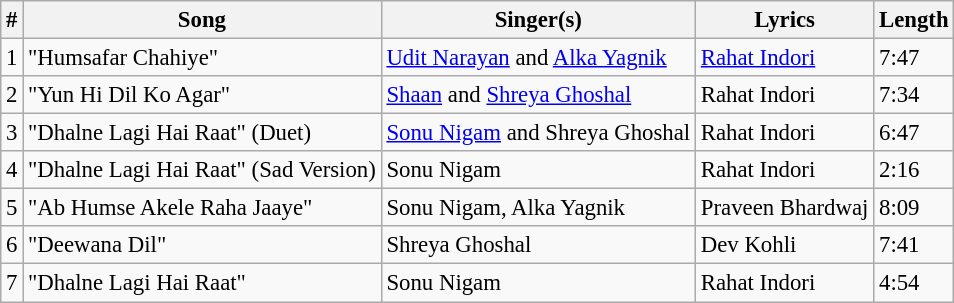<table class="wikitable tracklist" style="font-size:95%;">
<tr>
<th>#</th>
<th>Song</th>
<th>Singer(s)</th>
<th>Lyrics</th>
<th>Length</th>
</tr>
<tr>
<td>1</td>
<td>"Humsafar Chahiye"</td>
<td><a href='#'>Udit Narayan</a> and <a href='#'>Alka Yagnik</a></td>
<td><a href='#'>Rahat Indori</a></td>
<td>7:47</td>
</tr>
<tr>
<td>2</td>
<td>"Yun Hi Dil Ko Agar"</td>
<td><a href='#'>Shaan</a> and <a href='#'>Shreya Ghoshal</a></td>
<td>Rahat Indori</td>
<td>7:34</td>
</tr>
<tr>
<td>3</td>
<td>"Dhalne Lagi Hai Raat" (Duet)</td>
<td><a href='#'>Sonu Nigam</a> and Shreya Ghoshal</td>
<td>Rahat Indori</td>
<td>6:47</td>
</tr>
<tr>
<td>4</td>
<td>"Dhalne Lagi Hai Raat" (Sad Version)</td>
<td>Sonu Nigam</td>
<td>Rahat Indori</td>
<td>2:16</td>
</tr>
<tr>
<td>5</td>
<td>"Ab Humse Akele Raha Jaaye"</td>
<td>Sonu Nigam, Alka Yagnik</td>
<td>Praveen Bhardwaj</td>
<td>8:09</td>
</tr>
<tr>
<td>6</td>
<td>"Deewana Dil"</td>
<td>Shreya Ghoshal</td>
<td>Dev Kohli</td>
<td>7:41</td>
</tr>
<tr>
<td>7</td>
<td>"Dhalne Lagi Hai Raat"</td>
<td>Sonu Nigam</td>
<td>Rahat Indori</td>
<td>4:54</td>
</tr>
</table>
